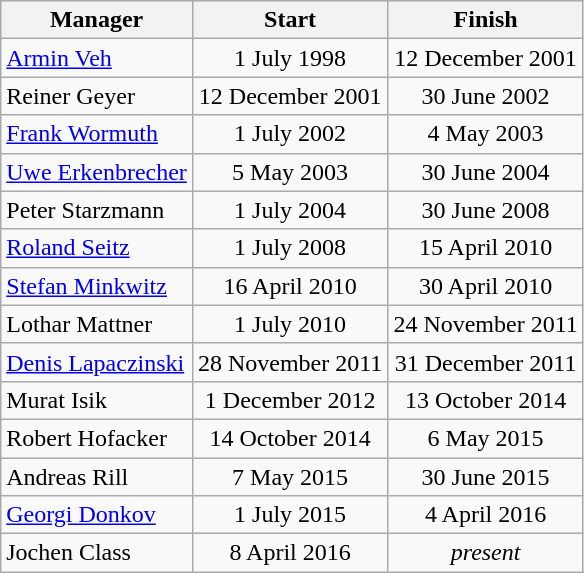<table class="wikitable">
<tr>
<th>Manager</th>
<th>Start</th>
<th>Finish</th>
</tr>
<tr align="center">
<td align="left"><a href='#'>Armin Veh</a></td>
<td>1 July 1998</td>
<td>12 December 2001</td>
</tr>
<tr align="center">
<td align="left">Reiner Geyer</td>
<td>12 December 2001</td>
<td>30 June 2002</td>
</tr>
<tr align="center">
<td align="left"><a href='#'>Frank Wormuth</a></td>
<td>1 July 2002</td>
<td>4 May 2003</td>
</tr>
<tr align="center">
<td align="left"><a href='#'>Uwe Erkenbrecher</a></td>
<td>5 May 2003</td>
<td>30 June 2004</td>
</tr>
<tr align="center">
<td align="left">Peter Starzmann</td>
<td>1 July 2004</td>
<td>30 June 2008</td>
</tr>
<tr align="center">
<td align="left"><a href='#'>Roland Seitz</a></td>
<td>1 July 2008</td>
<td>15 April 2010</td>
</tr>
<tr align="center">
<td align="left"><a href='#'>Stefan Minkwitz</a></td>
<td>16 April 2010</td>
<td>30 April 2010</td>
</tr>
<tr align="center">
<td align="left">Lothar Mattner</td>
<td>1 July 2010</td>
<td>24 November 2011</td>
</tr>
<tr align="center">
<td align="left"><a href='#'>Denis Lapaczinski</a></td>
<td>28 November 2011</td>
<td>31 December 2011</td>
</tr>
<tr align="center">
<td align="left">Murat Isik</td>
<td>1 December 2012</td>
<td>13 October 2014</td>
</tr>
<tr align="center">
<td align="left">Robert Hofacker</td>
<td>14 October 2014</td>
<td>6 May 2015</td>
</tr>
<tr align="center">
<td align="left">Andreas Rill</td>
<td>7 May 2015</td>
<td>30 June 2015</td>
</tr>
<tr align="center">
<td align="left"><a href='#'>Georgi Donkov</a></td>
<td>1 July 2015</td>
<td>4 April 2016</td>
</tr>
<tr align="center">
<td align="left">Jochen Class</td>
<td>8 April 2016</td>
<td><em>present</em></td>
</tr>
</table>
